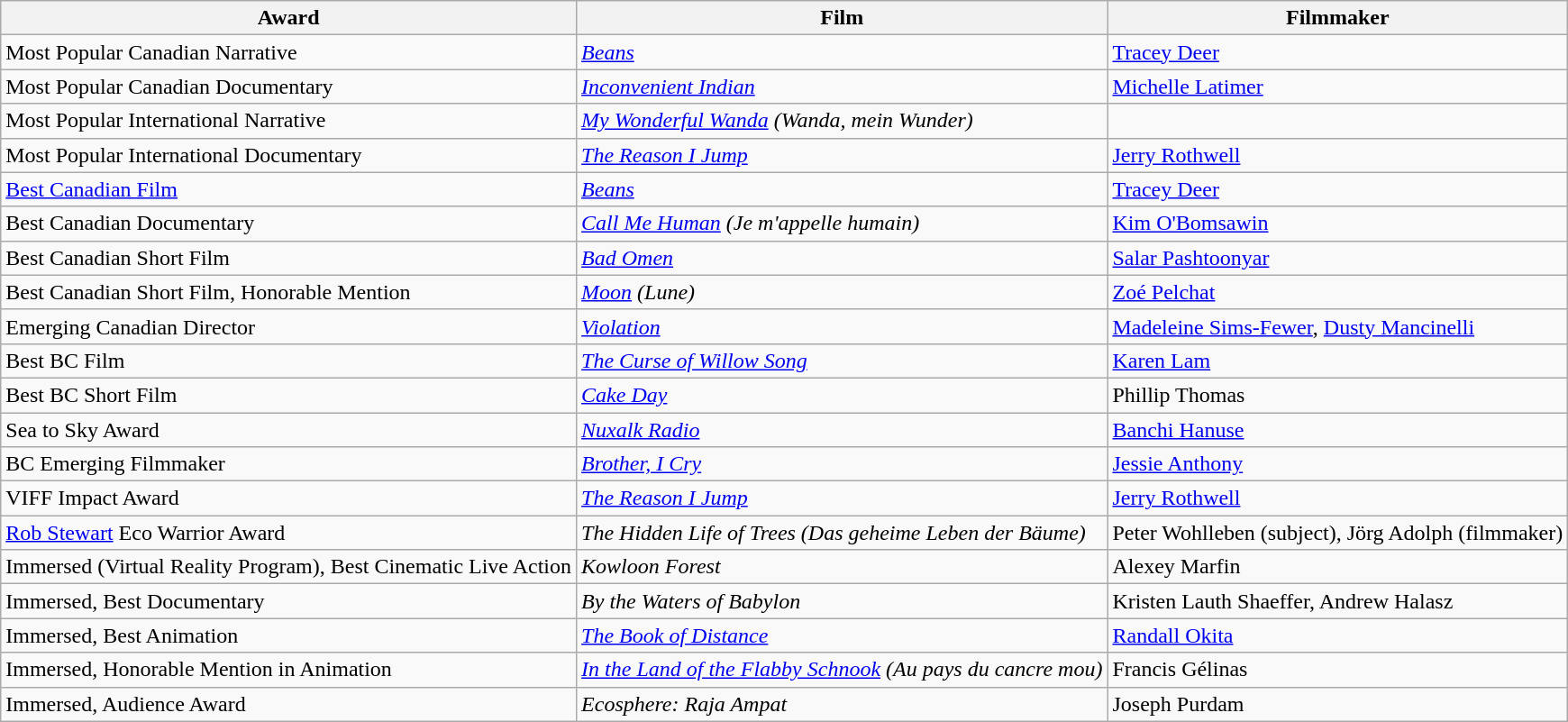<table class="wikitable">
<tr>
<th>Award</th>
<th>Film</th>
<th>Filmmaker</th>
</tr>
<tr>
<td>Most Popular Canadian Narrative</td>
<td><em><a href='#'>Beans</a></em></td>
<td><a href='#'>Tracey Deer</a></td>
</tr>
<tr>
<td>Most Popular Canadian Documentary</td>
<td><em><a href='#'>Inconvenient Indian</a></em></td>
<td><a href='#'>Michelle Latimer</a></td>
</tr>
<tr>
<td>Most Popular International Narrative</td>
<td><em><a href='#'>My Wonderful Wanda</a> (Wanda, mein Wunder)</em></td>
<td></td>
</tr>
<tr>
<td>Most Popular International Documentary</td>
<td><em><a href='#'>The Reason I Jump</a></em></td>
<td><a href='#'>Jerry Rothwell</a></td>
</tr>
<tr>
<td><a href='#'>Best Canadian Film</a></td>
<td><em><a href='#'>Beans</a></em></td>
<td><a href='#'>Tracey Deer</a></td>
</tr>
<tr>
<td>Best Canadian Documentary</td>
<td><em><a href='#'>Call Me Human</a> (Je m'appelle humain)</em></td>
<td><a href='#'>Kim O'Bomsawin</a></td>
</tr>
<tr>
<td>Best Canadian Short Film</td>
<td><em><a href='#'>Bad Omen</a></em></td>
<td><a href='#'>Salar Pashtoonyar</a></td>
</tr>
<tr>
<td>Best Canadian Short Film, Honorable Mention</td>
<td><em><a href='#'>Moon</a> (Lune)</em></td>
<td><a href='#'>Zoé Pelchat</a></td>
</tr>
<tr>
<td>Emerging Canadian Director</td>
<td><em><a href='#'>Violation</a></em></td>
<td><a href='#'>Madeleine Sims-Fewer</a>, <a href='#'>Dusty Mancinelli</a></td>
</tr>
<tr>
<td>Best BC Film</td>
<td><em><a href='#'>The Curse of Willow Song</a></em></td>
<td><a href='#'>Karen Lam</a></td>
</tr>
<tr>
<td>Best BC Short Film</td>
<td><em><a href='#'>Cake Day</a></em></td>
<td>Phillip Thomas</td>
</tr>
<tr>
<td>Sea to Sky Award</td>
<td><em><a href='#'>Nuxalk Radio</a></em></td>
<td><a href='#'>Banchi Hanuse</a></td>
</tr>
<tr>
<td>BC Emerging Filmmaker</td>
<td><em><a href='#'>Brother, I Cry</a></em></td>
<td><a href='#'>Jessie Anthony</a></td>
</tr>
<tr>
<td>VIFF Impact Award</td>
<td><em><a href='#'>The Reason I Jump</a></em></td>
<td><a href='#'>Jerry Rothwell</a></td>
</tr>
<tr>
<td><a href='#'>Rob Stewart</a> Eco Warrior Award</td>
<td><em>The Hidden Life of Trees (Das geheime Leben der Bäume)</em></td>
<td>Peter Wohlleben (subject), Jörg Adolph (filmmaker)</td>
</tr>
<tr>
<td>Immersed (Virtual Reality Program), Best Cinematic Live Action</td>
<td><em>Kowloon Forest</em></td>
<td>Alexey Marfin</td>
</tr>
<tr>
<td>Immersed, Best Documentary</td>
<td><em>By the Waters of Babylon</em></td>
<td>Kristen Lauth Shaeffer, Andrew Halasz</td>
</tr>
<tr>
<td>Immersed, Best Animation</td>
<td><em><a href='#'>The Book of Distance</a></em></td>
<td><a href='#'>Randall Okita</a></td>
</tr>
<tr>
<td>Immersed, Honorable Mention in Animation</td>
<td><em><a href='#'>In the Land of the Flabby Schnook</a> (Au pays du cancre mou)</em></td>
<td>Francis Gélinas</td>
</tr>
<tr>
<td>Immersed, Audience Award</td>
<td><em>Ecosphere: Raja Ampat</em></td>
<td>Joseph Purdam</td>
</tr>
</table>
